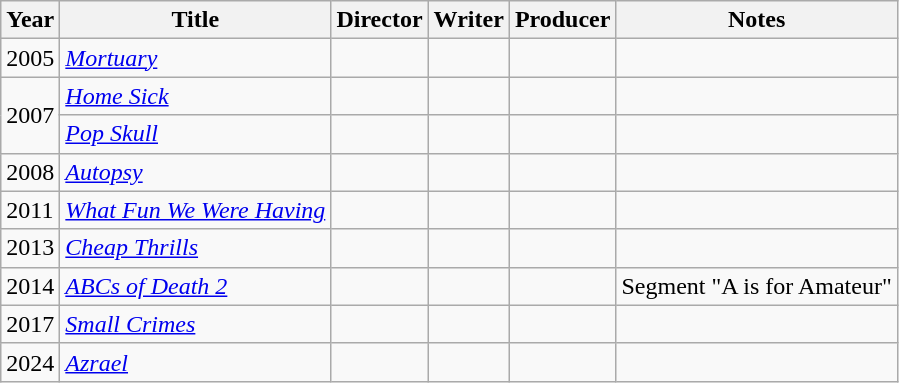<table class="wikitable">
<tr>
<th>Year</th>
<th>Title</th>
<th>Director</th>
<th>Writer</th>
<th>Producer</th>
<th>Notes</th>
</tr>
<tr>
<td>2005</td>
<td><em><a href='#'>Mortuary</a></em></td>
<td></td>
<td></td>
<td></td>
<td></td>
</tr>
<tr>
<td rowspan=2>2007</td>
<td><em><a href='#'>Home Sick</a></em></td>
<td></td>
<td></td>
<td></td>
<td></td>
</tr>
<tr>
<td><em><a href='#'>Pop Skull</a></em></td>
<td></td>
<td></td>
<td></td>
<td></td>
</tr>
<tr>
<td>2008</td>
<td><em><a href='#'>Autopsy</a></em></td>
<td></td>
<td></td>
<td></td>
<td></td>
</tr>
<tr>
<td>2011</td>
<td><em><a href='#'>What Fun We Were Having</a></em></td>
<td></td>
<td></td>
<td></td>
<td></td>
</tr>
<tr>
<td>2013</td>
<td><em><a href='#'>Cheap Thrills</a></em></td>
<td></td>
<td></td>
<td></td>
<td></td>
</tr>
<tr>
<td>2014</td>
<td><em><a href='#'>ABCs of Death 2</a></em></td>
<td></td>
<td></td>
<td></td>
<td>Segment "A is for Amateur"</td>
</tr>
<tr>
<td>2017</td>
<td><em><a href='#'>Small Crimes</a></em></td>
<td></td>
<td></td>
<td></td>
<td></td>
</tr>
<tr>
<td>2024</td>
<td><em><a href='#'>Azrael</a></em></td>
<td></td>
<td></td>
<td></td>
<td></td>
</tr>
</table>
